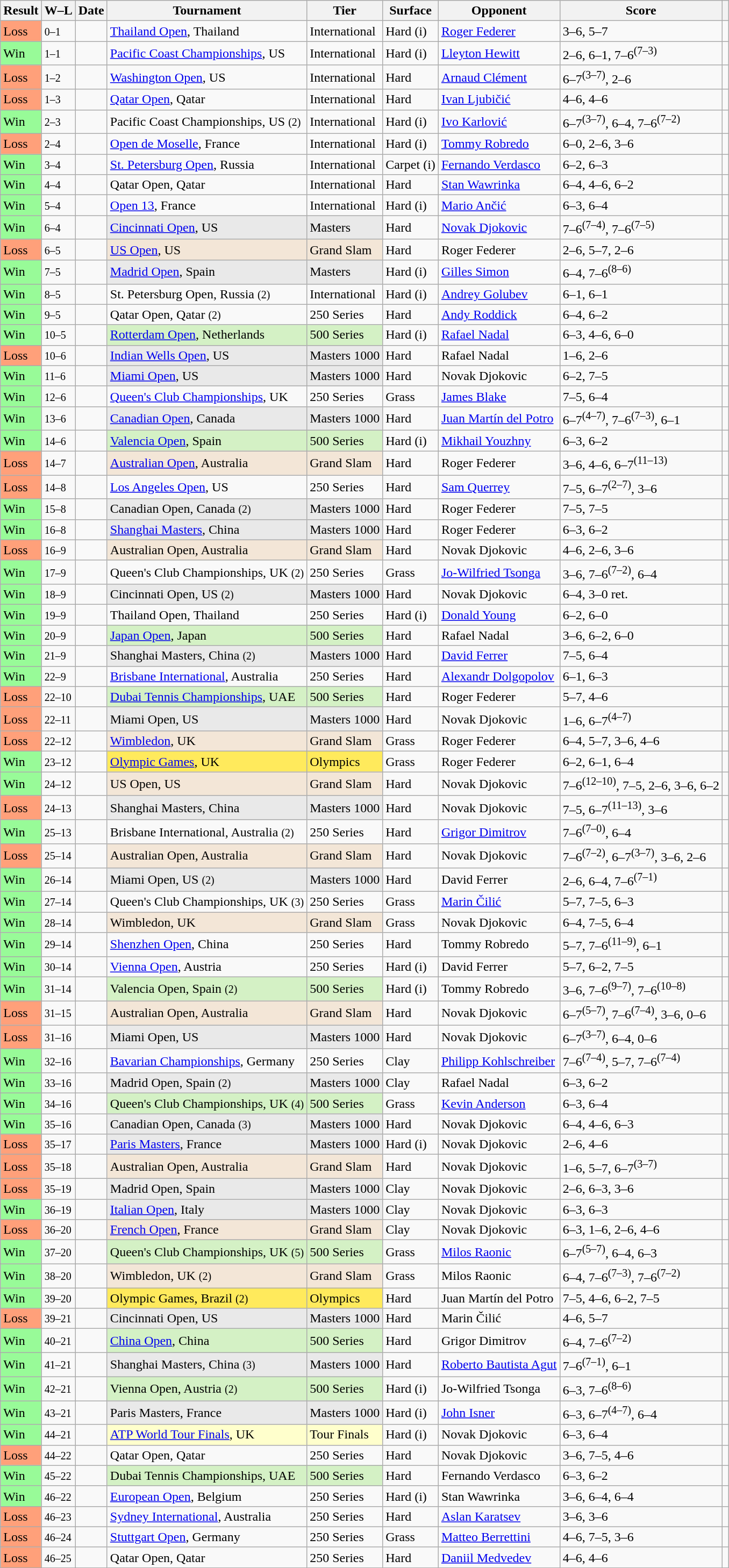<table class="sortable wikitable nowrap">
<tr>
<th>Result</th>
<th class="unsortable">W–L</th>
<th>Date</th>
<th>Tournament</th>
<th>Tier</th>
<th>Surface</th>
<th>Opponent</th>
<th class="unsortable">Score</th>
<th class="unsortable"></th>
</tr>
<tr>
<td bgcolor=FFA07A>Loss</td>
<td><small>0–1</small></td>
<td><a href='#'></a></td>
<td><a href='#'>Thailand Open</a>, Thailand</td>
<td>International</td>
<td>Hard (i)</td>
<td> <a href='#'>Roger Federer</a></td>
<td>3–6, 5–7</td>
<td><div></div></td>
</tr>
<tr>
<td bgcolor=98FB98>Win</td>
<td><small>1–1</small></td>
<td><a href='#'></a></td>
<td><a href='#'>Pacific Coast Championships</a>, US</td>
<td>International</td>
<td>Hard (i)</td>
<td> <a href='#'>Lleyton Hewitt</a></td>
<td>2–6, 6–1, 7–6<sup>(7–3)</sup></td>
<td><div></div></td>
</tr>
<tr>
<td bgcolor=FFA07A>Loss</td>
<td><small>1–2</small></td>
<td><a href='#'></a></td>
<td><a href='#'>Washington Open</a>, US</td>
<td>International</td>
<td>Hard</td>
<td> <a href='#'>Arnaud Clément</a></td>
<td>6–7<sup>(3–7)</sup>, 2–6</td>
<td></td>
</tr>
<tr>
<td bgcolor=FFA07A>Loss</td>
<td><small>1–3</small></td>
<td><a href='#'></a></td>
<td><a href='#'>Qatar Open</a>, Qatar</td>
<td>International</td>
<td>Hard</td>
<td> <a href='#'>Ivan Ljubičić</a></td>
<td>4–6, 4–6</td>
<td></td>
</tr>
<tr>
<td bgcolor=98FB98>Win</td>
<td><small>2–3</small></td>
<td><a href='#'></a></td>
<td>Pacific Coast Championships, US <small>(2)</small></td>
<td>International</td>
<td>Hard (i)</td>
<td> <a href='#'>Ivo Karlović</a></td>
<td>6–7<sup>(3–7)</sup>, 6–4, 7–6<sup>(7–2)</sup></td>
<td><div></div></td>
</tr>
<tr>
<td bgcolor=FFA07A>Loss</td>
<td><small>2–4</small></td>
<td><a href='#'></a></td>
<td><a href='#'>Open de Moselle</a>, France</td>
<td>International</td>
<td>Hard (i)</td>
<td> <a href='#'>Tommy Robredo</a></td>
<td>6–0, 2–6, 3–6</td>
<td></td>
</tr>
<tr>
<td bgcolor=98FB98>Win</td>
<td><small>3–4</small></td>
<td><a href='#'></a></td>
<td><a href='#'>St. Petersburg Open</a>, Russia</td>
<td>International</td>
<td>Carpet (i)</td>
<td> <a href='#'>Fernando Verdasco</a></td>
<td>6–2, 6–3</td>
<td></td>
</tr>
<tr>
<td bgcolor=98FB98>Win</td>
<td><small>4–4</small></td>
<td><a href='#'></a></td>
<td>Qatar Open, Qatar</td>
<td>International</td>
<td>Hard</td>
<td> <a href='#'>Stan Wawrinka</a></td>
<td>6–4, 4–6, 6–2</td>
<td><div></div></td>
</tr>
<tr>
<td bgcolor=98FB98>Win</td>
<td><small>5–4</small></td>
<td><a href='#'></a></td>
<td><a href='#'>Open 13</a>, France</td>
<td>International</td>
<td>Hard (i)</td>
<td> <a href='#'>Mario Ančić</a></td>
<td>6–3, 6–4</td>
<td><div></div></td>
</tr>
<tr>
<td bgcolor=98FB98>Win</td>
<td><small>6–4</small></td>
<td><a href='#'></a></td>
<td style="background:#E9E9E9;"><a href='#'>Cincinnati Open</a>, US</td>
<td style="background:#E9E9E9;">Masters</td>
<td>Hard</td>
<td> <a href='#'>Novak Djokovic</a></td>
<td>7–6<sup>(7–4)</sup>, 7–6<sup>(7–5)</sup></td>
<td><div></div></td>
</tr>
<tr>
<td bgcolor=FFA07A>Loss</td>
<td><small>6–5</small></td>
<td><a href='#'></a></td>
<td style="background:#F3E6D7;"><a href='#'>US Open</a>, US</td>
<td style="background:#F3E6D7;">Grand Slam</td>
<td>Hard</td>
<td> Roger Federer</td>
<td>2–6, 5–7, 2–6</td>
<td><div></div></td>
</tr>
<tr>
<td bgcolor=98FB98>Win</td>
<td><small>7–5</small></td>
<td><a href='#'></a></td>
<td style="background:#E9E9E9;"><a href='#'>Madrid Open</a>, Spain</td>
<td style="background:#E9E9E9;">Masters</td>
<td>Hard (i)</td>
<td> <a href='#'>Gilles Simon</a></td>
<td>6–4, 7–6<sup>(8–6)</sup></td>
<td><div></div></td>
</tr>
<tr>
<td bgcolor=98FB98>Win</td>
<td><small>8–5</small></td>
<td><a href='#'></a></td>
<td>St. Petersburg Open, Russia <small>(2)</small></td>
<td>International</td>
<td>Hard (i)</td>
<td> <a href='#'>Andrey Golubev</a></td>
<td>6–1, 6–1</td>
<td></td>
</tr>
<tr>
<td bgcolor=98FB98>Win</td>
<td><small>9–5</small></td>
<td><a href='#'></a></td>
<td>Qatar Open, Qatar <small>(2)</small></td>
<td>250 Series</td>
<td>Hard</td>
<td> <a href='#'>Andy Roddick</a></td>
<td>6–4, 6–2</td>
<td><div></div></td>
</tr>
<tr>
<td bgcolor=98FB98>Win</td>
<td><small>10–5</small></td>
<td><a href='#'></a></td>
<td style="background:#D4F1C5;"><a href='#'>Rotterdam Open</a>, Netherlands</td>
<td style="background:#D4F1C5;">500 Series</td>
<td>Hard (i)</td>
<td> <a href='#'>Rafael Nadal</a></td>
<td>6–3, 4–6, 6–0</td>
<td><div></div></td>
</tr>
<tr>
<td bgcolor=FFA07A>Loss</td>
<td><small>10–6</small></td>
<td><a href='#'></a></td>
<td style="background:#E9E9E9;"><a href='#'>Indian Wells Open</a>, US</td>
<td style="background:#E9E9E9;">Masters 1000</td>
<td>Hard</td>
<td> Rafael Nadal</td>
<td>1–6, 2–6</td>
<td><div></div></td>
</tr>
<tr>
<td bgcolor=98FB98>Win</td>
<td><small>11–6</small></td>
<td><a href='#'></a></td>
<td style="background:#E9E9E9;"><a href='#'>Miami Open</a>, US</td>
<td style="background:#E9E9E9;">Masters 1000</td>
<td>Hard</td>
<td> Novak Djokovic</td>
<td>6–2, 7–5</td>
<td></td>
</tr>
<tr>
<td bgcolor=98FB98>Win</td>
<td><small>12–6</small></td>
<td><a href='#'></a></td>
<td><a href='#'>Queen's Club Championships</a>, UK</td>
<td>250 Series</td>
<td>Grass</td>
<td> <a href='#'>James Blake</a></td>
<td>7–5, 6–4</td>
<td><div></div></td>
</tr>
<tr>
<td bgcolor=98FB98>Win</td>
<td><small>13–6</small></td>
<td><a href='#'></a></td>
<td style="background:#E9E9E9;"><a href='#'>Canadian Open</a>, Canada</td>
<td style="background:#E9E9E9;">Masters 1000</td>
<td>Hard</td>
<td> <a href='#'>Juan Martín del Potro</a></td>
<td>6–7<sup>(4–7)</sup>, 7–6<sup>(7–3)</sup>, 6–1</td>
<td><div></div></td>
</tr>
<tr>
<td bgcolor=98FB98>Win</td>
<td><small>14–6</small></td>
<td><a href='#'></a></td>
<td style="background:#D4F1C5;"><a href='#'>Valencia Open</a>, Spain</td>
<td style="background:#D4F1C5;">500 Series</td>
<td>Hard (i)</td>
<td> <a href='#'>Mikhail Youzhny</a></td>
<td>6–3, 6–2</td>
<td><div></div></td>
</tr>
<tr>
<td bgcolor=FFA07A>Loss</td>
<td><small>14–7</small></td>
<td><a href='#'></a></td>
<td style="background:#F3E6D7;"><a href='#'>Australian Open</a>, Australia</td>
<td style="background:#F3E6D7;">Grand Slam</td>
<td>Hard</td>
<td> Roger Federer</td>
<td>3–6, 4–6, 6–7<sup>(11–13)</sup></td>
<td><div></div></td>
</tr>
<tr>
<td bgcolor=FFA07A>Loss</td>
<td><small>14–8</small></td>
<td><a href='#'></a></td>
<td><a href='#'>Los Angeles Open</a>, US</td>
<td>250 Series</td>
<td>Hard</td>
<td> <a href='#'>Sam Querrey</a></td>
<td>7–5, 6–7<sup>(2–7)</sup>, 3–6</td>
<td><div></div></td>
</tr>
<tr>
<td bgcolor=98FB98>Win</td>
<td><small>15–8</small></td>
<td><a href='#'></a></td>
<td style="background:#E9E9E9;">Canadian Open, Canada <small>(2)</small></td>
<td style="background:#E9E9E9;">Masters 1000</td>
<td>Hard</td>
<td> Roger Federer</td>
<td>7–5, 7–5</td>
<td><div></div></td>
</tr>
<tr>
<td bgcolor=98FB98>Win</td>
<td><small>16–8</small></td>
<td><a href='#'></a></td>
<td style="background:#E9E9E9;"><a href='#'>Shanghai Masters</a>, China</td>
<td style="background:#E9E9E9;">Masters 1000</td>
<td>Hard</td>
<td> Roger Federer</td>
<td>6–3, 6–2</td>
<td><div></div></td>
</tr>
<tr>
<td bgcolor=FFA07A>Loss</td>
<td><small>16–9</small></td>
<td><a href='#'></a></td>
<td style="background:#F3E6D7;">Australian Open, Australia</td>
<td style="background:#F3E6D7;">Grand Slam</td>
<td>Hard</td>
<td> Novak Djokovic</td>
<td>4–6, 2–6, 3–6</td>
<td></td>
</tr>
<tr>
<td bgcolor=98FB98>Win</td>
<td><small>17–9</small></td>
<td><a href='#'></a></td>
<td>Queen's Club Championships, UK <small>(2)</small></td>
<td>250 Series</td>
<td>Grass</td>
<td> <a href='#'>Jo-Wilfried Tsonga</a></td>
<td>3–6, 7–6<sup>(7–2)</sup>, 6–4</td>
<td></td>
</tr>
<tr>
<td bgcolor=98FB98>Win</td>
<td><small>18–9</small></td>
<td><a href='#'></a></td>
<td style="background:#E9E9E9;">Cincinnati Open, US <small>(2)</small></td>
<td style="background:#E9E9E9;">Masters 1000</td>
<td>Hard</td>
<td> Novak Djokovic</td>
<td>6–4, 3–0 ret.</td>
<td></td>
</tr>
<tr>
<td bgcolor=98FB98>Win</td>
<td><small>19–9</small></td>
<td><a href='#'></a></td>
<td>Thailand Open, Thailand</td>
<td>250 Series</td>
<td>Hard (i)</td>
<td> <a href='#'>Donald Young</a></td>
<td>6–2, 6–0</td>
<td></td>
</tr>
<tr>
<td bgcolor=98FB98>Win</td>
<td><small>20–9</small></td>
<td><a href='#'></a></td>
<td style="background:#D4F1C5;"><a href='#'>Japan Open</a>, Japan</td>
<td style="background:#D4F1C5;">500 Series</td>
<td>Hard</td>
<td> Rafael Nadal</td>
<td>3–6, 6–2, 6–0</td>
<td></td>
</tr>
<tr>
<td bgcolor=98FB98>Win</td>
<td><small>21–9</small></td>
<td><a href='#'></a></td>
<td style="background:#E9E9E9;">Shanghai Masters, China <small>(2)</small></td>
<td style="background:#E9E9E9;">Masters 1000</td>
<td>Hard</td>
<td> <a href='#'>David Ferrer</a></td>
<td>7–5, 6–4</td>
<td></td>
</tr>
<tr>
<td bgcolor=98FB98>Win</td>
<td><small>22–9</small></td>
<td><a href='#'></a></td>
<td><a href='#'>Brisbane International</a>, Australia</td>
<td>250 Series</td>
<td>Hard</td>
<td> <a href='#'>Alexandr Dolgopolov</a></td>
<td>6–1, 6–3</td>
<td></td>
</tr>
<tr>
<td bgcolor=FFA07A>Loss</td>
<td><small>22–10</small></td>
<td><a href='#'></a></td>
<td style="background:#D4F1C5;"><a href='#'>Dubai Tennis Championships</a>, UAE</td>
<td style="background:#D4F1C5;">500 Series</td>
<td>Hard</td>
<td> Roger Federer</td>
<td>5–7, 4–6</td>
<td></td>
</tr>
<tr>
<td bgcolor=FFA07A>Loss</td>
<td><small>22–11</small></td>
<td><a href='#'></a></td>
<td style="background:#E9E9E9;">Miami Open, US</td>
<td style="background:#E9E9E9;">Masters 1000</td>
<td>Hard</td>
<td> Novak Djokovic</td>
<td>1–6, 6–7<sup>(4–7)</sup></td>
<td></td>
</tr>
<tr>
<td bgcolor=FFA07A>Loss</td>
<td><small>22–12</small></td>
<td><a href='#'></a></td>
<td style="background:#F3E6D7;"><a href='#'>Wimbledon</a>, UK</td>
<td style="background:#F3E6D7;">Grand Slam</td>
<td>Grass</td>
<td> Roger Federer</td>
<td>6–4, 5–7, 3–6, 4–6</td>
<td><div></div></td>
</tr>
<tr>
<td bgcolor=98FB98>Win</td>
<td><small>23–12</small></td>
<td><a href='#'></a></td>
<td style="background:#FFEA5C;"><a href='#'>Olympic Games</a>, UK</td>
<td style="background:#FFEA5C;">Olympics</td>
<td>Grass</td>
<td> Roger Federer</td>
<td>6–2, 6–1, 6–4</td>
<td><div></div></td>
</tr>
<tr>
<td bgcolor=98FB98>Win</td>
<td><small>24–12</small></td>
<td><a href='#'></a></td>
<td style="background:#F3E6D7;">US Open, US</td>
<td style="background:#F3E6D7;">Grand Slam</td>
<td>Hard</td>
<td> Novak Djokovic</td>
<td>7–6<sup>(12–10)</sup>, 7–5, 2–6, 3–6, 6–2</td>
<td><div></div></td>
</tr>
<tr>
<td bgcolor=FFA07A>Loss</td>
<td><small>24–13</small></td>
<td><a href='#'></a></td>
<td style="background:#E9E9E9;">Shanghai Masters, China</td>
<td style="background:#E9E9E9;">Masters 1000</td>
<td>Hard</td>
<td> Novak Djokovic</td>
<td>7–5, 6–7<sup>(11–13)</sup>, 3–6</td>
<td></td>
</tr>
<tr>
<td bgcolor=98FB98>Win</td>
<td><small>25–13</small></td>
<td><a href='#'></a></td>
<td>Brisbane International, Australia <small>(2)</small></td>
<td>250 Series</td>
<td>Hard</td>
<td> <a href='#'>Grigor Dimitrov</a></td>
<td>7–6<sup>(7–0)</sup>, 6–4</td>
<td></td>
</tr>
<tr>
<td bgcolor=FFA07A>Loss</td>
<td><small>25–14</small></td>
<td><a href='#'></a></td>
<td style="background:#F3E6D7;">Australian Open, Australia</td>
<td style="background:#F3E6D7;">Grand Slam</td>
<td>Hard</td>
<td> Novak Djokovic</td>
<td>7–6<sup>(7–2)</sup>, 6–7<sup>(3–7)</sup>, 3–6, 2–6</td>
<td><div></div></td>
</tr>
<tr>
<td bgcolor=98FB98>Win</td>
<td><small>26–14</small></td>
<td><a href='#'></a></td>
<td style="background:#E9E9E9;">Miami Open, US <small>(2)</small></td>
<td style="background:#E9E9E9;">Masters 1000</td>
<td>Hard</td>
<td> David Ferrer</td>
<td>2–6, 6–4, 7–6<sup>(7–1)</sup></td>
<td></td>
</tr>
<tr>
<td bgcolor=98FB98>Win</td>
<td><small>27–14</small></td>
<td><a href='#'></a></td>
<td>Queen's Club Championships, UK <small>(3)</small></td>
<td>250 Series</td>
<td>Grass</td>
<td> <a href='#'>Marin Čilić</a></td>
<td>5–7, 7–5, 6–3</td>
<td></td>
</tr>
<tr>
<td bgcolor=98FB98>Win</td>
<td><small>28–14</small></td>
<td><a href='#'></a></td>
<td style="background:#F3E6D7;">Wimbledon, UK</td>
<td style="background:#F3E6D7;">Grand Slam</td>
<td>Grass</td>
<td> Novak Djokovic</td>
<td>6–4, 7–5, 6–4</td>
<td></td>
</tr>
<tr>
<td bgcolor=98FB98>Win</td>
<td><small>29–14</small></td>
<td><a href='#'></a></td>
<td><a href='#'>Shenzhen Open</a>, China</td>
<td>250 Series</td>
<td>Hard</td>
<td> Tommy Robredo</td>
<td>5–7, 7–6<sup>(11–9)</sup>, 6–1</td>
<td><div></div></td>
</tr>
<tr>
<td bgcolor=98FB98>Win</td>
<td><small>30–14</small></td>
<td><a href='#'></a></td>
<td><a href='#'>Vienna Open</a>, Austria</td>
<td>250 Series</td>
<td>Hard (i)</td>
<td> David Ferrer</td>
<td>5–7, 6–2, 7–5</td>
<td><div></div></td>
</tr>
<tr>
<td bgcolor=98FB98>Win</td>
<td><small>31–14</small></td>
<td><a href='#'></a></td>
<td style="background:#D4F1C5;">Valencia Open, Spain <small>(2)</small></td>
<td style="background:#D4F1C5;">500 Series</td>
<td>Hard (i)</td>
<td> Tommy Robredo</td>
<td>3–6, 7–6<sup>(9–7)</sup>, 7–6<sup>(10–8)</sup></td>
<td></td>
</tr>
<tr>
<td bgcolor=FFA07A>Loss</td>
<td><small>31–15</small></td>
<td><a href='#'></a></td>
<td style="background:#F3E6D7;">Australian Open, Australia</td>
<td style="background:#F3E6D7;">Grand Slam</td>
<td>Hard</td>
<td> Novak Djokovic</td>
<td>6–7<sup>(5–7)</sup>, 7–6<sup>(7–4)</sup>, 3–6, 0–6</td>
<td><div></div></td>
</tr>
<tr>
<td bgcolor=FFA07A>Loss</td>
<td><small>31–16</small></td>
<td><a href='#'></a></td>
<td style="background:#E9E9E9;">Miami Open, US</td>
<td style="background:#E9E9E9;">Masters 1000</td>
<td>Hard</td>
<td> Novak Djokovic</td>
<td>6–7<sup>(3–7)</sup>, 6–4, 0–6</td>
<td></td>
</tr>
<tr>
<td bgcolor=98FB98>Win</td>
<td><small>32–16</small></td>
<td><a href='#'></a></td>
<td><a href='#'>Bavarian Championships</a>, Germany</td>
<td>250 Series</td>
<td>Clay</td>
<td> <a href='#'>Philipp Kohlschreiber</a></td>
<td>7–6<sup>(7–4)</sup>, 5–7, 7–6<sup>(7–4)</sup></td>
<td></td>
</tr>
<tr>
<td bgcolor=98FB98>Win</td>
<td><small>33–16</small></td>
<td><a href='#'></a></td>
<td style="background:#E9E9E9;">Madrid Open, Spain <small>(2)</small></td>
<td style="background:#E9E9E9;">Masters 1000</td>
<td>Clay</td>
<td> Rafael Nadal</td>
<td>6–3, 6–2</td>
<td></td>
</tr>
<tr>
<td bgcolor=98FB98>Win</td>
<td><small>34–16</small></td>
<td><a href='#'></a></td>
<td style="background:#D4F1C5;">Queen's Club Championships, UK <small>(4)</small></td>
<td style="background:#D4F1C5;">500 Series</td>
<td>Grass</td>
<td> <a href='#'>Kevin Anderson</a></td>
<td>6–3, 6–4</td>
<td></td>
</tr>
<tr>
<td bgcolor=98FB98>Win</td>
<td><small>35–16</small></td>
<td><a href='#'></a></td>
<td style="background:#E9E9E9;">Canadian Open, Canada <small>(3)</small></td>
<td style="background:#E9E9E9;">Masters 1000</td>
<td>Hard</td>
<td> Novak Djokovic</td>
<td>6–4, 4–6, 6–3</td>
<td></td>
</tr>
<tr>
<td bgcolor=FFA07A>Loss</td>
<td><small>35–17</small></td>
<td><a href='#'></a></td>
<td style="background:#E9E9E9;"><a href='#'>Paris Masters</a>, France</td>
<td style="background:#E9E9E9;">Masters 1000</td>
<td>Hard (i)</td>
<td> Novak Djokovic</td>
<td>2–6, 4–6</td>
<td></td>
</tr>
<tr>
<td bgcolor=FFA07A>Loss</td>
<td><small>35–18</small></td>
<td><a href='#'></a></td>
<td style="background:#F3E6D7;">Australian Open, Australia</td>
<td style="background:#F3E6D7;">Grand Slam</td>
<td>Hard</td>
<td> Novak Djokovic</td>
<td>1–6, 5–7, 6–7<sup>(3–7)</sup></td>
<td></td>
</tr>
<tr>
<td bgcolor=FFA07A>Loss</td>
<td><small>35–19</small></td>
<td><a href='#'></a></td>
<td style="background:#E9E9E9;">Madrid Open, Spain</td>
<td style="background:#E9E9E9;">Masters 1000</td>
<td>Clay</td>
<td> Novak Djokovic</td>
<td>2–6, 6–3, 3–6</td>
<td></td>
</tr>
<tr>
<td bgcolor=98FB98>Win</td>
<td><small>36–19</small></td>
<td><a href='#'></a></td>
<td style="background:#E9E9E9;"><a href='#'>Italian Open</a>, Italy</td>
<td style="background:#E9E9E9;">Masters 1000</td>
<td>Clay</td>
<td> Novak Djokovic</td>
<td>6–3, 6–3</td>
<td></td>
</tr>
<tr>
<td bgcolor=FFA07A>Loss</td>
<td><small>36–20</small></td>
<td><a href='#'></a></td>
<td style="background:#F3E6D7;"><a href='#'>French Open</a>, France</td>
<td style="background:#F3E6D7;">Grand Slam</td>
<td>Clay</td>
<td> Novak Djokovic</td>
<td>6–3, 1–6, 2–6, 4–6</td>
<td></td>
</tr>
<tr>
<td bgcolor=98FB98>Win</td>
<td><small>37–20</small></td>
<td><a href='#'></a></td>
<td style="background:#D4F1C5;">Queen's Club Championships, UK <small>(5)</small></td>
<td style="background:#D4F1C5;">500 Series</td>
<td>Grass</td>
<td> <a href='#'>Milos Raonic</a></td>
<td>6–7<sup>(5–7)</sup>, 6–4, 6–3</td>
<td></td>
</tr>
<tr>
<td bgcolor=98FB98>Win</td>
<td><small>38–20</small></td>
<td><a href='#'></a></td>
<td style="background:#F3E6D7;">Wimbledon, UK <small>(2)</small></td>
<td style="background:#F3E6D7;">Grand Slam</td>
<td>Grass</td>
<td> Milos Raonic</td>
<td>6–4, 7–6<sup>(7–3)</sup>, 7–6<sup>(7–2)</sup></td>
<td></td>
</tr>
<tr>
<td bgcolor=98FB98>Win</td>
<td><small>39–20</small></td>
<td><a href='#'></a></td>
<td style="background:#FFEA5C;">Olympic Games, Brazil <small>(2)</small></td>
<td style="background:#FFEA5C;">Olympics</td>
<td>Hard</td>
<td> Juan Martín del Potro</td>
<td>7–5, 4–6, 6–2, 7–5</td>
<td></td>
</tr>
<tr>
<td bgcolor=FFA07A>Loss</td>
<td><small>39–21</small></td>
<td><a href='#'></a></td>
<td style="background:#E9E9E9;">Cincinnati Open, US</td>
<td style="background:#E9E9E9;">Masters 1000</td>
<td>Hard</td>
<td> Marin Čilić</td>
<td>4–6, 5–7</td>
<td></td>
</tr>
<tr>
<td bgcolor=98FB98>Win</td>
<td><small>40–21</small></td>
<td><a href='#'></a></td>
<td style="background:#D4F1C5;"><a href='#'>China Open</a>, China</td>
<td style="background:#D4F1C5;">500 Series</td>
<td>Hard</td>
<td> Grigor Dimitrov</td>
<td>6–4, 7–6<sup>(7–2)</sup></td>
<td></td>
</tr>
<tr>
<td bgcolor=98FB98>Win</td>
<td><small>41–21</small></td>
<td><a href='#'></a></td>
<td style="background:#E9E9E9;">Shanghai Masters, China <small>(3)</small></td>
<td style="background:#E9E9E9;">Masters 1000</td>
<td>Hard</td>
<td> <a href='#'>Roberto Bautista Agut</a></td>
<td>7–6<sup>(7–1)</sup>, 6–1</td>
<td></td>
</tr>
<tr>
<td bgcolor=98FB98>Win</td>
<td><small>42–21</small></td>
<td><a href='#'></a></td>
<td style="background:#D4F1C5;">Vienna Open, Austria <small>(2)</small></td>
<td style="background:#D4F1C5;">500 Series</td>
<td>Hard (i)</td>
<td> Jo-Wilfried Tsonga</td>
<td>6–3, 7–6<sup>(8–6)</sup></td>
<td></td>
</tr>
<tr>
<td bgcolor=98FB98>Win</td>
<td><small>43–21</small></td>
<td><a href='#'></a></td>
<td style="background:#E9E9E9;">Paris Masters, France</td>
<td style="background:#E9E9E9;">Masters 1000</td>
<td>Hard (i)</td>
<td> <a href='#'>John Isner</a></td>
<td>6–3, 6–7<sup>(4–7)</sup>, 6–4</td>
<td></td>
</tr>
<tr>
<td bgcolor=98FB98>Win</td>
<td><small>44–21</small></td>
<td><a href='#'></a></td>
<td style="background:#ffc;"><a href='#'>ATP World Tour Finals</a>, UK</td>
<td style="background:#ffc;">Tour Finals</td>
<td>Hard (i)</td>
<td> Novak Djokovic</td>
<td>6–3, 6–4</td>
<td></td>
</tr>
<tr>
<td bgcolor=FFA07A>Loss</td>
<td><small>44–22</small></td>
<td><a href='#'></a></td>
<td>Qatar Open, Qatar</td>
<td>250 Series</td>
<td>Hard</td>
<td> Novak Djokovic</td>
<td>3–6, 7–5, 4–6</td>
<td></td>
</tr>
<tr>
<td bgcolor=98FB98>Win</td>
<td><small>45–22</small></td>
<td><a href='#'></a></td>
<td style="background:#D4F1C5;">Dubai Tennis Championships, UAE</td>
<td style="background:#D4F1C5;">500 Series</td>
<td>Hard</td>
<td> Fernando Verdasco</td>
<td>6–3, 6–2</td>
<td></td>
</tr>
<tr>
<td bgcolor=98FB98>Win</td>
<td><small>46–22</small></td>
<td><a href='#'></a></td>
<td><a href='#'>European Open</a>, Belgium</td>
<td>250 Series</td>
<td>Hard (i)</td>
<td> Stan Wawrinka</td>
<td>3–6, 6–4, 6–4</td>
<td></td>
</tr>
<tr>
<td bgcolor=FFA07A>Loss</td>
<td><small>46–23</small></td>
<td><a href='#'></a></td>
<td><a href='#'>Sydney International</a>, Australia</td>
<td>250 Series</td>
<td>Hard</td>
<td> <a href='#'>Aslan Karatsev</a></td>
<td>3–6, 3–6</td>
<td></td>
</tr>
<tr>
<td bgcolor=FFA07A>Loss</td>
<td><small>46–24</small></td>
<td><a href='#'></a></td>
<td><a href='#'>Stuttgart Open</a>, Germany</td>
<td>250 Series</td>
<td>Grass</td>
<td> <a href='#'>Matteo Berrettini</a></td>
<td>4–6, 7–5, 3–6</td>
<td></td>
</tr>
<tr>
<td bgcolor=FFA07A>Loss</td>
<td><small>46–25</small></td>
<td><a href='#'></a></td>
<td>Qatar Open, Qatar</td>
<td>250 Series</td>
<td>Hard</td>
<td> <a href='#'>Daniil Medvedev</a></td>
<td>4–6, 4–6</td>
<td></td>
</tr>
</table>
